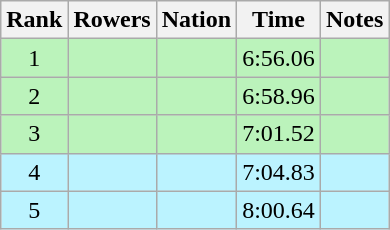<table class="wikitable sortable" style="text-align:center">
<tr>
<th>Rank</th>
<th>Rowers</th>
<th>Nation</th>
<th>Time</th>
<th>Notes</th>
</tr>
<tr bgcolor=bbf3bb>
<td>1</td>
<td align=left data-sort-value="Celent, Zlatko"></td>
<td align=left></td>
<td>6:56.06</td>
<td></td>
</tr>
<tr bgcolor=bbf3bb>
<td>2</td>
<td align=left data-sort-value="Georgiev, Georgi"></td>
<td align=left></td>
<td>6:58.96</td>
<td></td>
</tr>
<tr bgcolor=bbf3bb>
<td>3</td>
<td align=left data-sort-value="Roye, Peter van"></td>
<td align=left></td>
<td>7:01.52</td>
<td></td>
</tr>
<tr bgcolor=bbf3ff>
<td>4</td>
<td align=left data-sort-value="Clay, Henry"></td>
<td align=left></td>
<td>7:04.83</td>
<td></td>
</tr>
<tr bgcolor=bbf3ff>
<td>5</td>
<td align=left data-sort-value="Bagattini, Raúl"></td>
<td align=left></td>
<td>8:00.64</td>
<td></td>
</tr>
</table>
